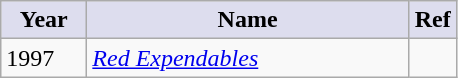<table class="wikitable"}>
<tr>
<th style="background:#dde; width:50px;">Year</th>
<th style="background:#dde; width:207px;">Name</th>
<th style="background:#dde; width:25px;">Ref</th>
</tr>
<tr>
<td>1997</td>
<td><em><a href='#'>Red Expendables</a></em></td>
<td></td>
</tr>
</table>
